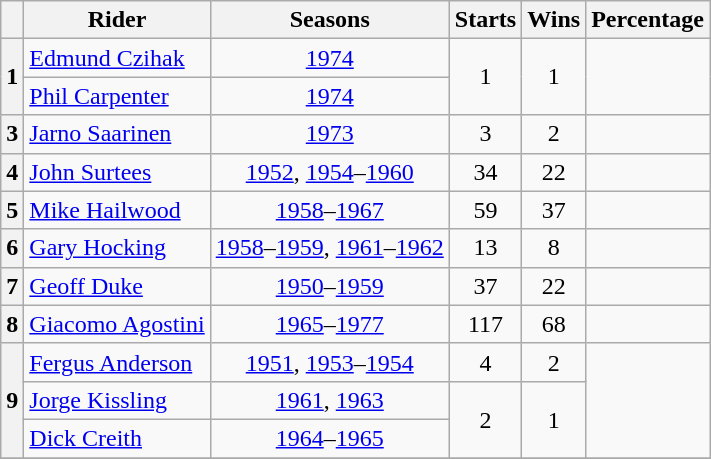<table class="wikitable" style="text-align:center">
<tr>
<th></th>
<th>Rider</th>
<th>Seasons</th>
<th>Starts</th>
<th>Wins</th>
<th>Percentage</th>
</tr>
<tr>
<th rowspan=2>1</th>
<td align=left> <a href='#'>Edmund Czihak</a></td>
<td><a href='#'>1974</a></td>
<td rowspan=2>1</td>
<td rowspan=2>1</td>
<td rowspan=2></td>
</tr>
<tr>
<td align=left> <a href='#'>Phil Carpenter</a></td>
<td><a href='#'>1974</a></td>
</tr>
<tr>
<th>3</th>
<td align=left> <a href='#'>Jarno Saarinen</a></td>
<td><a href='#'>1973</a></td>
<td>3</td>
<td>2</td>
<td></td>
</tr>
<tr>
<th>4</th>
<td align=left> <a href='#'>John Surtees</a></td>
<td><a href='#'>1952</a>, <a href='#'>1954</a>–<a href='#'>1960</a></td>
<td>34</td>
<td>22</td>
<td></td>
</tr>
<tr>
<th>5</th>
<td align=left> <a href='#'>Mike Hailwood</a></td>
<td><a href='#'>1958</a>–<a href='#'>1967</a></td>
<td>59</td>
<td>37</td>
<td></td>
</tr>
<tr>
<th>6</th>
<td align=left>  <a href='#'>Gary Hocking</a></td>
<td><a href='#'>1958</a>–<a href='#'>1959</a>, <a href='#'>1961</a>–<a href='#'>1962</a></td>
<td>13</td>
<td>8</td>
<td></td>
</tr>
<tr>
<th>7</th>
<td align=left> <a href='#'>Geoff Duke</a></td>
<td><a href='#'>1950</a>–<a href='#'>1959</a></td>
<td>37</td>
<td>22</td>
<td></td>
</tr>
<tr>
<th>8</th>
<td align=left> <a href='#'>Giacomo Agostini</a></td>
<td><a href='#'>1965</a>–<a href='#'>1977</a></td>
<td>117</td>
<td>68</td>
<td></td>
</tr>
<tr>
<th rowspan=3>9</th>
<td align=left> <a href='#'>Fergus Anderson</a></td>
<td><a href='#'>1951</a>, <a href='#'>1953</a>–<a href='#'>1954</a></td>
<td>4</td>
<td>2</td>
<td rowspan=3></td>
</tr>
<tr>
<td align=left> <a href='#'>Jorge Kissling</a></td>
<td><a href='#'>1961</a>, <a href='#'>1963</a></td>
<td rowspan=2>2</td>
<td rowspan=2>1</td>
</tr>
<tr>
<td align=left> <a href='#'>Dick Creith</a></td>
<td><a href='#'>1964</a>–<a href='#'>1965</a></td>
</tr>
<tr>
</tr>
</table>
